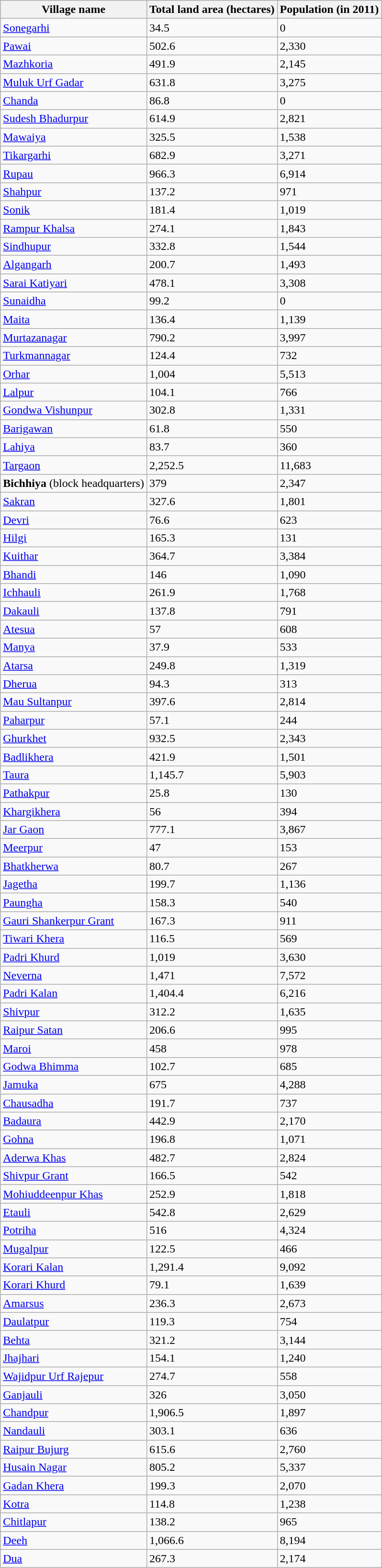<table class="wikitable sortable">
<tr>
<th>Village name</th>
<th>Total land area (hectares)</th>
<th>Population (in 2011)</th>
</tr>
<tr>
<td><a href='#'>Sonegarhi</a></td>
<td>34.5</td>
<td>0</td>
</tr>
<tr>
<td><a href='#'>Pawai</a></td>
<td>502.6</td>
<td>2,330</td>
</tr>
<tr>
<td><a href='#'>Mazhkoria</a></td>
<td>491.9</td>
<td>2,145</td>
</tr>
<tr>
<td><a href='#'>Muluk Urf Gadar</a></td>
<td>631.8</td>
<td>3,275</td>
</tr>
<tr>
<td><a href='#'>Chanda</a></td>
<td>86.8</td>
<td>0</td>
</tr>
<tr>
<td><a href='#'>Sudesh Bhadurpur</a></td>
<td>614.9</td>
<td>2,821</td>
</tr>
<tr>
<td><a href='#'>Mawaiya</a></td>
<td>325.5</td>
<td>1,538</td>
</tr>
<tr>
<td><a href='#'>Tikargarhi</a></td>
<td>682.9</td>
<td>3,271</td>
</tr>
<tr>
<td><a href='#'>Rupau</a></td>
<td>966.3</td>
<td>6,914</td>
</tr>
<tr>
<td><a href='#'>Shahpur</a></td>
<td>137.2</td>
<td>971</td>
</tr>
<tr>
<td><a href='#'>Sonik</a></td>
<td>181.4</td>
<td>1,019</td>
</tr>
<tr>
<td><a href='#'>Rampur Khalsa</a></td>
<td>274.1</td>
<td>1,843</td>
</tr>
<tr>
<td><a href='#'>Sindhupur</a></td>
<td>332.8</td>
<td>1,544</td>
</tr>
<tr>
<td><a href='#'>Algangarh</a></td>
<td>200.7</td>
<td>1,493</td>
</tr>
<tr>
<td><a href='#'>Sarai Katiyari</a></td>
<td>478.1</td>
<td>3,308</td>
</tr>
<tr>
<td><a href='#'>Sunaidha</a></td>
<td>99.2</td>
<td>0</td>
</tr>
<tr>
<td><a href='#'>Maita</a></td>
<td>136.4</td>
<td>1,139</td>
</tr>
<tr>
<td><a href='#'>Murtazanagar</a></td>
<td>790.2</td>
<td>3,997</td>
</tr>
<tr>
<td><a href='#'>Turkmannagar</a></td>
<td>124.4</td>
<td>732</td>
</tr>
<tr>
<td><a href='#'>Orhar</a></td>
<td>1,004</td>
<td>5,513</td>
</tr>
<tr>
<td><a href='#'>Lalpur</a></td>
<td>104.1</td>
<td>766</td>
</tr>
<tr>
<td><a href='#'>Gondwa Vishunpur</a></td>
<td>302.8</td>
<td>1,331</td>
</tr>
<tr>
<td><a href='#'>Barigawan</a></td>
<td>61.8</td>
<td>550</td>
</tr>
<tr>
<td><a href='#'>Lahiya</a></td>
<td>83.7</td>
<td>360</td>
</tr>
<tr>
<td><a href='#'>Targaon</a></td>
<td>2,252.5</td>
<td>11,683</td>
</tr>
<tr>
<td><strong>Bichhiya</strong> (block headquarters)</td>
<td>379</td>
<td>2,347</td>
</tr>
<tr>
<td><a href='#'>Sakran</a></td>
<td>327.6</td>
<td>1,801</td>
</tr>
<tr>
<td><a href='#'>Devri</a></td>
<td>76.6</td>
<td>623</td>
</tr>
<tr>
<td><a href='#'>Hilgi</a></td>
<td>165.3</td>
<td>131</td>
</tr>
<tr>
<td><a href='#'>Kuithar</a></td>
<td>364.7</td>
<td>3,384</td>
</tr>
<tr>
<td><a href='#'>Bhandi</a></td>
<td>146</td>
<td>1,090</td>
</tr>
<tr>
<td><a href='#'>Ichhauli</a></td>
<td>261.9</td>
<td>1,768</td>
</tr>
<tr>
<td><a href='#'>Dakauli</a></td>
<td>137.8</td>
<td>791</td>
</tr>
<tr>
<td><a href='#'>Atesua</a></td>
<td>57</td>
<td>608</td>
</tr>
<tr>
<td><a href='#'>Manya</a></td>
<td>37.9</td>
<td>533</td>
</tr>
<tr>
<td><a href='#'>Atarsa</a></td>
<td>249.8</td>
<td>1,319</td>
</tr>
<tr>
<td><a href='#'>Dherua</a></td>
<td>94.3</td>
<td>313</td>
</tr>
<tr>
<td><a href='#'>Mau Sultanpur</a></td>
<td>397.6</td>
<td>2,814</td>
</tr>
<tr>
<td><a href='#'>Paharpur</a></td>
<td>57.1</td>
<td>244</td>
</tr>
<tr>
<td><a href='#'>Ghurkhet</a></td>
<td>932.5</td>
<td>2,343</td>
</tr>
<tr>
<td><a href='#'>Badlikhera</a></td>
<td>421.9</td>
<td>1,501</td>
</tr>
<tr>
<td><a href='#'>Taura</a></td>
<td>1,145.7</td>
<td>5,903</td>
</tr>
<tr>
<td><a href='#'>Pathakpur</a></td>
<td>25.8</td>
<td>130</td>
</tr>
<tr>
<td><a href='#'>Khargikhera</a></td>
<td>56</td>
<td>394</td>
</tr>
<tr>
<td><a href='#'>Jar Gaon</a></td>
<td>777.1</td>
<td>3,867</td>
</tr>
<tr>
<td><a href='#'>Meerpur</a></td>
<td>47</td>
<td>153</td>
</tr>
<tr>
<td><a href='#'>Bhatkherwa</a></td>
<td>80.7</td>
<td>267</td>
</tr>
<tr>
<td><a href='#'>Jagetha</a></td>
<td>199.7</td>
<td>1,136</td>
</tr>
<tr>
<td><a href='#'>Paungha</a></td>
<td>158.3</td>
<td>540</td>
</tr>
<tr>
<td><a href='#'>Gauri Shankerpur Grant</a></td>
<td>167.3</td>
<td>911</td>
</tr>
<tr>
<td><a href='#'>Tiwari Khera</a></td>
<td>116.5</td>
<td>569</td>
</tr>
<tr>
<td><a href='#'>Padri Khurd</a></td>
<td>1,019</td>
<td>3,630</td>
</tr>
<tr>
<td><a href='#'>Neverna</a></td>
<td>1,471</td>
<td>7,572</td>
</tr>
<tr>
<td><a href='#'>Padri Kalan</a></td>
<td>1,404.4</td>
<td>6,216</td>
</tr>
<tr>
<td><a href='#'>Shivpur</a></td>
<td>312.2</td>
<td>1,635</td>
</tr>
<tr>
<td><a href='#'>Raipur Satan</a></td>
<td>206.6</td>
<td>995</td>
</tr>
<tr>
<td><a href='#'>Maroi</a></td>
<td>458</td>
<td>978</td>
</tr>
<tr>
<td><a href='#'>Godwa Bhimma</a></td>
<td>102.7</td>
<td>685</td>
</tr>
<tr>
<td><a href='#'>Jamuka</a></td>
<td>675</td>
<td>4,288</td>
</tr>
<tr>
<td><a href='#'>Chausadha</a></td>
<td>191.7</td>
<td>737</td>
</tr>
<tr>
<td><a href='#'>Badaura</a></td>
<td>442.9</td>
<td>2,170</td>
</tr>
<tr>
<td><a href='#'>Gohna</a></td>
<td>196.8</td>
<td>1,071</td>
</tr>
<tr>
<td><a href='#'>Aderwa Khas</a></td>
<td>482.7</td>
<td>2,824</td>
</tr>
<tr>
<td><a href='#'>Shivpur Grant</a></td>
<td>166.5</td>
<td>542</td>
</tr>
<tr>
<td><a href='#'>Mohiuddeenpur Khas</a></td>
<td>252.9</td>
<td>1,818</td>
</tr>
<tr>
<td><a href='#'>Etauli</a></td>
<td>542.8</td>
<td>2,629</td>
</tr>
<tr>
<td><a href='#'>Potriha</a></td>
<td>516</td>
<td>4,324</td>
</tr>
<tr>
<td><a href='#'>Mugalpur</a></td>
<td>122.5</td>
<td>466</td>
</tr>
<tr>
<td><a href='#'>Korari Kalan</a></td>
<td>1,291.4</td>
<td>9,092</td>
</tr>
<tr>
<td><a href='#'>Korari Khurd</a></td>
<td>79.1</td>
<td>1,639</td>
</tr>
<tr>
<td><a href='#'>Amarsus</a></td>
<td>236.3</td>
<td>2,673</td>
</tr>
<tr>
<td><a href='#'>Daulatpur</a></td>
<td>119.3</td>
<td>754</td>
</tr>
<tr>
<td><a href='#'>Behta</a></td>
<td>321.2</td>
<td>3,144</td>
</tr>
<tr>
<td><a href='#'>Jhajhari</a></td>
<td>154.1</td>
<td>1,240</td>
</tr>
<tr>
<td><a href='#'>Wajidpur Urf Rajepur</a></td>
<td>274.7</td>
<td>558</td>
</tr>
<tr>
<td><a href='#'>Ganjauli</a></td>
<td>326</td>
<td>3,050</td>
</tr>
<tr>
<td><a href='#'>Chandpur</a></td>
<td>1,906.5</td>
<td>1,897</td>
</tr>
<tr>
<td><a href='#'>Nandauli</a></td>
<td>303.1</td>
<td>636</td>
</tr>
<tr>
<td><a href='#'>Raipur Bujurg</a></td>
<td>615.6</td>
<td>2,760</td>
</tr>
<tr>
<td><a href='#'>Husain Nagar</a></td>
<td>805.2</td>
<td>5,337</td>
</tr>
<tr>
<td><a href='#'>Gadan Khera</a></td>
<td>199.3</td>
<td>2,070</td>
</tr>
<tr>
<td><a href='#'>Kotra</a></td>
<td>114.8</td>
<td>1,238</td>
</tr>
<tr>
<td><a href='#'>Chitlapur</a></td>
<td>138.2</td>
<td>965</td>
</tr>
<tr>
<td><a href='#'>Deeh</a></td>
<td>1,066.6</td>
<td>8,194</td>
</tr>
<tr>
<td><a href='#'>Dua</a></td>
<td>267.3</td>
<td>2,174</td>
</tr>
</table>
